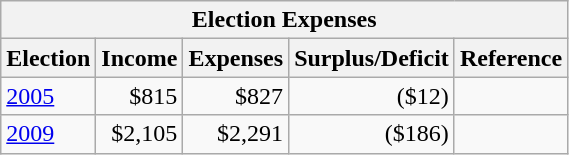<table class="wikitable" align="center">
<tr>
<th colspan="5">Election Expenses</th>
</tr>
<tr>
<th>Election</th>
<th>Income</th>
<th>Expenses</th>
<th>Surplus/Deficit</th>
<th>Reference</th>
</tr>
<tr>
<td><a href='#'>2005</a></td>
<td align=right>$815</td>
<td align=right>$827</td>
<td align=right>($12)</td>
<td align=right></td>
</tr>
<tr>
<td><a href='#'>2009</a></td>
<td align=right>$2,105</td>
<td align=right>$2,291</td>
<td align=right>($186)</td>
<td align=right></td>
</tr>
</table>
